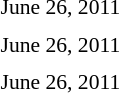<table style="font-size:90%">
<tr>
<td colspan=3>June 26, 2011</td>
</tr>
<tr>
<td align=right><strong></strong></td>
<td align=center></td>
<td></td>
</tr>
<tr>
<td colspan=3>June 26, 2011</td>
</tr>
<tr>
<td width=150 align=right><strong></strong></td>
<td width=100 align=center></td>
<td></td>
</tr>
<tr>
<td colspan=3>June 26, 2011</td>
</tr>
<tr>
<td align=right><strong></strong></td>
<td align=center></td>
<td></td>
</tr>
</table>
